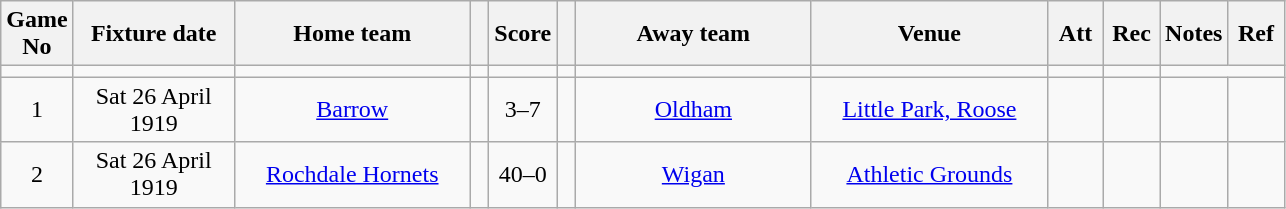<table class="wikitable" style="text-align:center;">
<tr>
<th width=20 abbr="No">Game No</th>
<th width=100 abbr="Date">Fixture date</th>
<th width=150 abbr="Home team">Home team</th>
<th width=5 abbr="space"></th>
<th width=20 abbr="Score">Score</th>
<th width=5 abbr="space"></th>
<th width=150 abbr="Away team">Away team</th>
<th width=150 abbr="Venue">Venue</th>
<th width=30 abbr="Att">Att</th>
<th width=30 abbr="Rec">Rec</th>
<th width=20 abbr="Notes">Notes</th>
<th width=30 abbr="Ref">Ref</th>
</tr>
<tr>
<td></td>
<td></td>
<td></td>
<td></td>
<td></td>
<td></td>
<td></td>
<td></td>
<td></td>
<td></td>
</tr>
<tr>
<td>1</td>
<td>Sat 26 April 1919</td>
<td><a href='#'>Barrow</a></td>
<td></td>
<td>3–7</td>
<td></td>
<td><a href='#'>Oldham</a></td>
<td><a href='#'>Little Park, Roose</a></td>
<td></td>
<td></td>
<td></td>
<td></td>
</tr>
<tr>
<td>2</td>
<td>Sat 26 April 1919</td>
<td><a href='#'>Rochdale Hornets</a></td>
<td></td>
<td>40–0</td>
<td></td>
<td><a href='#'>Wigan</a></td>
<td><a href='#'>Athletic Grounds</a></td>
<td></td>
<td></td>
<td></td>
<td></td>
</tr>
</table>
